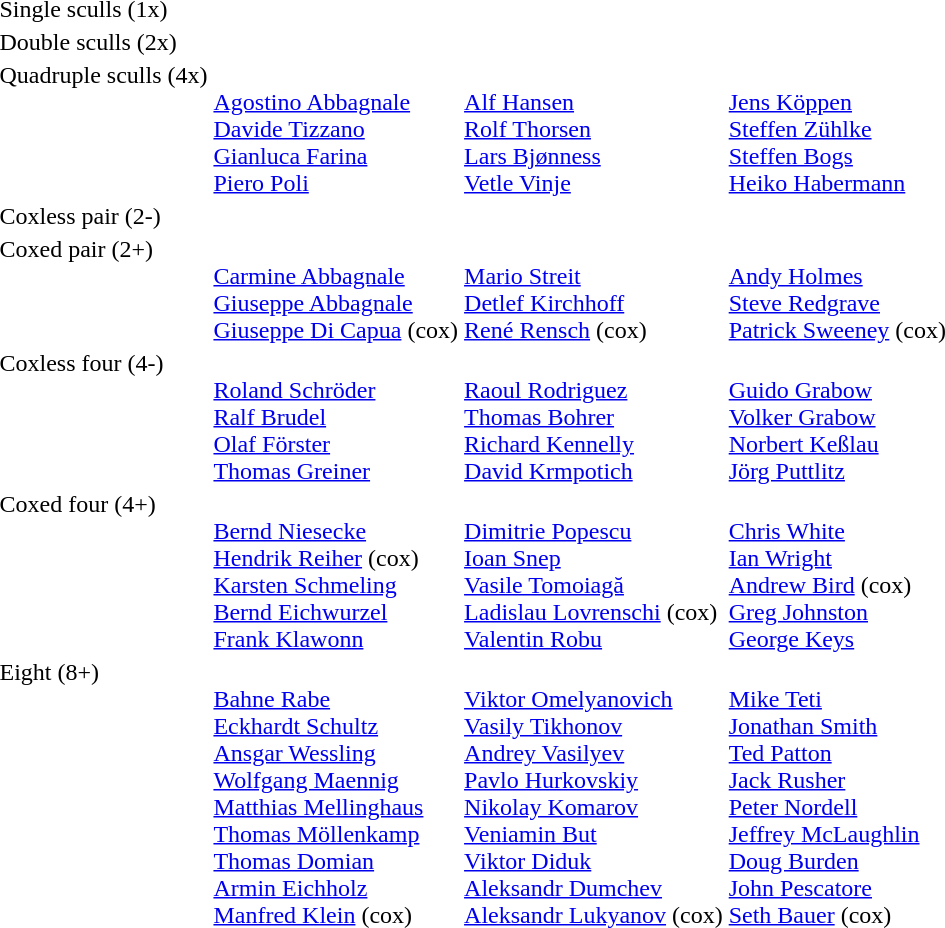<table>
<tr style="vertical-align:top;">
<td>Single sculls (1x) <br> </td>
<td></td>
<td></td>
<td></td>
</tr>
<tr style="vertical-align:top;">
<td>Double sculls (2x) <br> </td>
<td></td>
<td nowrap></td>
<td nowrap></td>
</tr>
<tr style="vertical-align:top;">
<td>Quadruple sculls (4x) <br> </td>
<td> <br> <a href='#'>Agostino Abbagnale</a> <br> <a href='#'>Davide Tizzano</a> <br> <a href='#'>Gianluca Farina</a> <br> <a href='#'>Piero Poli</a></td>
<td> <br> <a href='#'>Alf Hansen</a> <br> <a href='#'>Rolf Thorsen</a> <br> <a href='#'>Lars Bjønness</a> <br> <a href='#'>Vetle Vinje</a></td>
<td> <br> <a href='#'>Jens Köppen</a> <br> <a href='#'>Steffen Zühlke</a> <br> <a href='#'>Steffen Bogs</a> <br> <a href='#'>Heiko Habermann</a></td>
</tr>
<tr style="vertical-align:top;">
<td>Coxless pair (2-) <br> </td>
<td nowrap></td>
<td></td>
<td></td>
</tr>
<tr style="vertical-align:top;">
<td>Coxed pair (2+) <br> </td>
<td> <br> <a href='#'>Carmine Abbagnale</a> <br> <a href='#'>Giuseppe Abbagnale</a> <br> <a href='#'>Giuseppe Di Capua</a> (cox)</td>
<td> <br> <a href='#'>Mario Streit</a> <br> <a href='#'>Detlef Kirchhoff</a> <br> <a href='#'>René Rensch</a> (cox)</td>
<td> <br> <a href='#'>Andy Holmes</a> <br> <a href='#'>Steve Redgrave</a> <br> <a href='#'>Patrick Sweeney</a> (cox)</td>
</tr>
<tr style="vertical-align:top;">
<td>Coxless four (4-) <br> </td>
<td> <br> <a href='#'>Roland Schröder</a> <br> <a href='#'>Ralf Brudel</a> <br> <a href='#'>Olaf Förster</a> <br> <a href='#'>Thomas Greiner</a></td>
<td> <br> <a href='#'>Raoul Rodriguez</a> <br> <a href='#'>Thomas Bohrer</a> <br> <a href='#'>Richard Kennelly</a> <br> <a href='#'>David Krmpotich</a></td>
<td> <br> <a href='#'>Guido Grabow</a> <br> <a href='#'>Volker Grabow</a> <br> <a href='#'>Norbert Keßlau</a> <br> <a href='#'>Jörg Puttlitz</a></td>
</tr>
<tr style="vertical-align:top;">
<td>Coxed four (4+) <br> </td>
<td> <br> <a href='#'>Bernd Niesecke</a> <br> <a href='#'>Hendrik Reiher</a> (cox) <br> <a href='#'>Karsten Schmeling</a> <br> <a href='#'>Bernd Eichwurzel</a> <br> <a href='#'>Frank Klawonn</a></td>
<td> <br> <a href='#'>Dimitrie Popescu</a> <br> <a href='#'>Ioan Snep</a> <br> <a href='#'>Vasile Tomoiagă</a> <br> <a href='#'>Ladislau Lovrenschi</a> (cox) <br> <a href='#'>Valentin Robu</a></td>
<td> <br> <a href='#'>Chris White</a> <br> <a href='#'>Ian Wright</a> <br> <a href='#'>Andrew Bird</a> (cox) <br> <a href='#'>Greg Johnston</a> <br> <a href='#'>George Keys</a></td>
</tr>
<tr style="vertical-align:top;">
<td>Eight (8+) <br> </td>
<td> <br> <a href='#'>Bahne Rabe</a> <br> <a href='#'>Eckhardt Schultz</a> <br> <a href='#'>Ansgar Wessling</a> <br> <a href='#'>Wolfgang Maennig</a> <br> <a href='#'>Matthias Mellinghaus</a> <br> <a href='#'>Thomas Möllenkamp</a> <br> <a href='#'>Thomas Domian</a> <br> <a href='#'>Armin Eichholz</a> <br> <a href='#'>Manfred Klein</a> (cox)</td>
<td> <br> <a href='#'>Viktor Omelyanovich</a> <br> <a href='#'>Vasily Tikhonov</a> <br> <a href='#'>Andrey Vasilyev</a> <br> <a href='#'>Pavlo Hurkovskiy</a> <br> <a href='#'>Nikolay Komarov</a> <br> <a href='#'>Veniamin But</a> <br> <a href='#'>Viktor Diduk</a> <br> <a href='#'>Aleksandr Dumchev</a> <br> <a href='#'>Aleksandr Lukyanov</a> (cox)</td>
<td> <br> <a href='#'>Mike Teti</a> <br> <a href='#'>Jonathan Smith</a> <br> <a href='#'>Ted Patton</a> <br> <a href='#'>Jack Rusher</a> <br> <a href='#'>Peter Nordell</a> <br> <a href='#'>Jeffrey McLaughlin</a> <br> <a href='#'>Doug Burden</a> <br> <a href='#'>John Pescatore</a> <br> <a href='#'>Seth Bauer</a> (cox)</td>
</tr>
</table>
